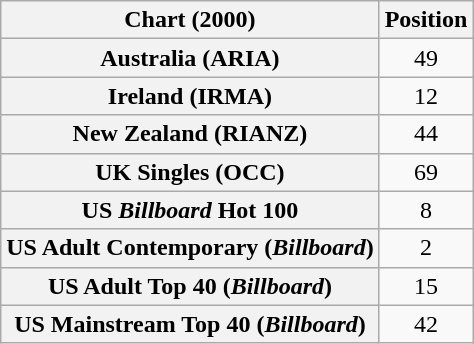<table class="wikitable sortable plainrowheaders" style="text-align:center">
<tr>
<th scope="col">Chart (2000)</th>
<th scope="col">Position</th>
</tr>
<tr>
<th scope="row">Australia (ARIA)</th>
<td>49</td>
</tr>
<tr>
<th scope="row">Ireland (IRMA)</th>
<td>12</td>
</tr>
<tr>
<th scope="row">New Zealand (RIANZ)</th>
<td>44</td>
</tr>
<tr>
<th scope="row">UK Singles (OCC)</th>
<td>69</td>
</tr>
<tr>
<th scope="row">US <em>Billboard</em> Hot 100</th>
<td>8</td>
</tr>
<tr>
<th scope="row">US Adult Contemporary (<em>Billboard</em>)</th>
<td>2</td>
</tr>
<tr>
<th scope="row">US Adult Top 40 (<em>Billboard</em>)</th>
<td>15</td>
</tr>
<tr>
<th scope="row">US Mainstream Top 40 (<em>Billboard</em>)</th>
<td>42</td>
</tr>
</table>
